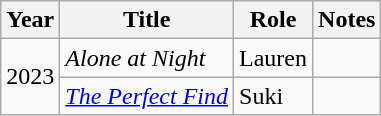<table class="wikitable">
<tr>
<th>Year</th>
<th>Title</th>
<th>Role</th>
<th>Notes</th>
</tr>
<tr>
<td rowspan="2">2023</td>
<td><em>Alone at Night</em></td>
<td>Lauren</td>
<td></td>
</tr>
<tr>
<td><em><a href='#'>The Perfect Find</a></em></td>
<td>Suki</td>
<td></td>
</tr>
</table>
